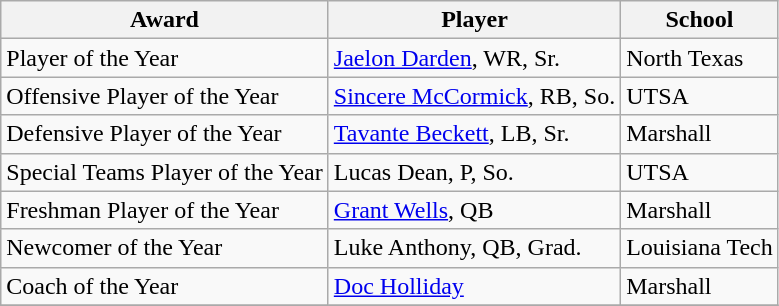<table class="wikitable" border="0">
<tr>
<th>Award</th>
<th>Player</th>
<th>School</th>
</tr>
<tr>
<td>Player of the Year</td>
<td><a href='#'>Jaelon Darden</a>, WR, Sr.</td>
<td>North Texas</td>
</tr>
<tr>
<td>Offensive Player of the Year</td>
<td><a href='#'>Sincere McCormick</a>, RB, So.</td>
<td>UTSA</td>
</tr>
<tr>
<td>Defensive Player of the Year</td>
<td><a href='#'>Tavante Beckett</a>, LB, Sr.</td>
<td>Marshall</td>
</tr>
<tr>
<td>Special Teams Player of the Year</td>
<td>Lucas Dean, P, So.</td>
<td>UTSA</td>
</tr>
<tr>
<td>Freshman Player of the Year</td>
<td><a href='#'>Grant Wells</a>, QB</td>
<td>Marshall</td>
</tr>
<tr>
<td>Newcomer of the Year</td>
<td>Luke Anthony, QB, Grad.</td>
<td>Louisiana Tech</td>
</tr>
<tr>
<td>Coach of the Year</td>
<td><a href='#'>Doc Holliday</a></td>
<td>Marshall</td>
</tr>
<tr>
</tr>
</table>
